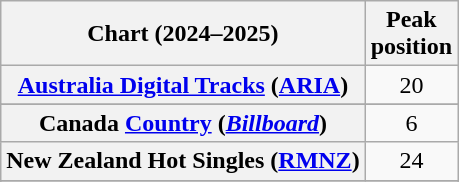<table class="wikitable sortable plainrowheaders" style="text-align:center">
<tr>
<th scope="col">Chart (2024–2025)</th>
<th scope="col">Peak<br>position</th>
</tr>
<tr>
<th scope="row"><a href='#'>Australia Digital Tracks</a> (<a href='#'>ARIA</a>)</th>
<td>20</td>
</tr>
<tr>
</tr>
<tr>
<th scope="row">Canada <a href='#'>Country</a> (<em><a href='#'>Billboard</a></em>)</th>
<td>6</td>
</tr>
<tr>
<th scope="row">New Zealand Hot Singles (<a href='#'>RMNZ</a>)</th>
<td>24</td>
</tr>
<tr>
</tr>
<tr>
</tr>
<tr>
</tr>
</table>
